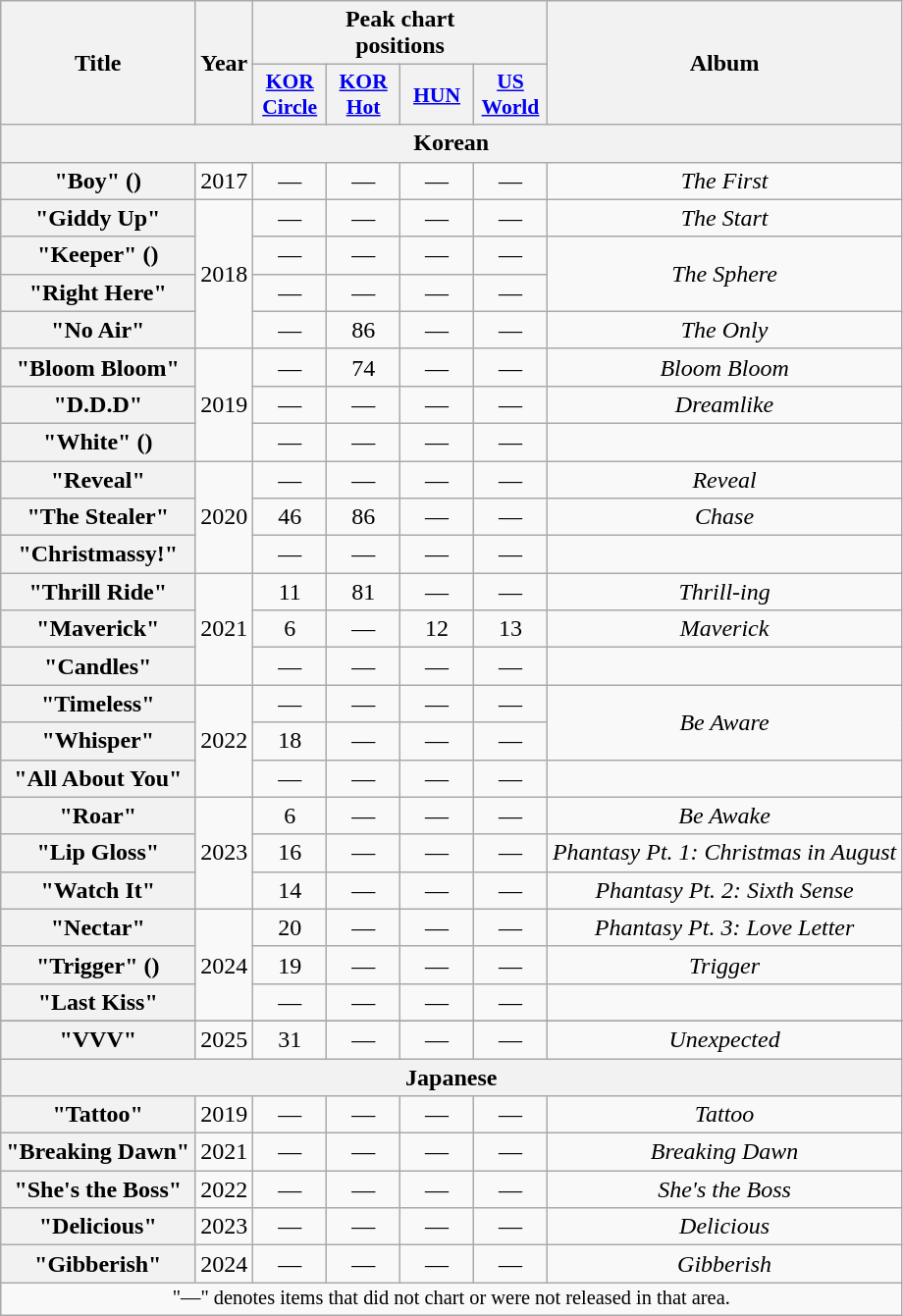<table class="wikitable plainrowheaders" style="text-align:center;">
<tr>
<th scope="col" rowspan="2">Title</th>
<th scope="col" rowspan="2">Year</th>
<th scope="col" colspan="4">Peak chart<br>positions</th>
<th scope="col" rowspan="2">Album</th>
</tr>
<tr>
<th scope="col" style="width:3em;font-size:90%;"><a href='#'>KOR<br>Circle</a><br></th>
<th scope="col" style="width:3em;font-size:90%"><a href='#'>KOR<br>Hot</a><br></th>
<th scope="col" style="font-size:90%; width:3em"><a href='#'>HUN</a><br></th>
<th scope="col" style="font-size:90%; width:3em"><a href='#'>US<br>World</a><br></th>
</tr>
<tr>
<th colspan="7">Korean</th>
</tr>
<tr>
<th scope="row">"Boy" ()</th>
<td>2017</td>
<td>—</td>
<td>—</td>
<td>—</td>
<td>—</td>
<td><em>The First</em></td>
</tr>
<tr>
<th scope="row">"Giddy Up"</th>
<td rowspan="4">2018</td>
<td>—</td>
<td>—</td>
<td>—</td>
<td>—</td>
<td><em>The Start</em></td>
</tr>
<tr>
<th scope="row">"Keeper" ()</th>
<td>—</td>
<td>—</td>
<td>—</td>
<td>—</td>
<td rowspan="2"><em>The Sphere</em></td>
</tr>
<tr>
<th scope="row">"Right Here"</th>
<td>—</td>
<td>—</td>
<td>—</td>
<td>—</td>
</tr>
<tr>
<th scope="row">"No Air"</th>
<td>—</td>
<td>86</td>
<td>—</td>
<td>—</td>
<td><em>The Only</em></td>
</tr>
<tr>
<th scope="row">"Bloom Bloom"</th>
<td rowspan="3">2019</td>
<td>—</td>
<td>74</td>
<td>—</td>
<td>—</td>
<td><em>Bloom Bloom</em></td>
</tr>
<tr>
<th scope="row">"D.D.D"</th>
<td>—</td>
<td>—</td>
<td>—</td>
<td>—</td>
<td><em>Dreamlike</em></td>
</tr>
<tr>
<th scope="row">"White" ()</th>
<td>—</td>
<td>—</td>
<td>—</td>
<td>—</td>
<td></td>
</tr>
<tr>
<th scope="row">"Reveal"</th>
<td rowspan="3">2020</td>
<td>—</td>
<td>—</td>
<td>—</td>
<td>—</td>
<td><em>Reveal</em></td>
</tr>
<tr>
<th scope="row">"The Stealer"</th>
<td>46</td>
<td>86</td>
<td>—</td>
<td>—</td>
<td><em>Chase</em></td>
</tr>
<tr>
<th scope="row">"Christmassy!"</th>
<td>—</td>
<td>—</td>
<td>—</td>
<td>—</td>
<td></td>
</tr>
<tr>
<th scope="row">"Thrill Ride"</th>
<td rowspan="3">2021</td>
<td>11</td>
<td>81</td>
<td>—</td>
<td>—</td>
<td><em>Thrill-ing</em></td>
</tr>
<tr>
<th scope="row">"Maverick"</th>
<td>6</td>
<td>—</td>
<td>12</td>
<td>13</td>
<td><em>Maverick</em></td>
</tr>
<tr>
<th scope="row">"Candles"</th>
<td>—</td>
<td>—</td>
<td>—</td>
<td>—</td>
<td></td>
</tr>
<tr>
<th scope="row">"Timeless"</th>
<td rowspan="3">2022</td>
<td>—</td>
<td>—</td>
<td>—</td>
<td>—</td>
<td rowspan="2"><em>Be Aware</em></td>
</tr>
<tr>
<th scope="row">"Whisper"</th>
<td>18</td>
<td>—</td>
<td>—</td>
<td>—</td>
</tr>
<tr>
<th scope="row">"All About You"</th>
<td>—</td>
<td>—</td>
<td>—</td>
<td>—</td>
<td></td>
</tr>
<tr>
<th scope="row">"Roar"</th>
<td rowspan="3">2023</td>
<td>6</td>
<td>—</td>
<td>—</td>
<td>—</td>
<td><em>Be Awake</em></td>
</tr>
<tr>
<th scope="row">"Lip Gloss"</th>
<td>16</td>
<td>—</td>
<td>—</td>
<td>—</td>
<td><em>Phantasy Pt. 1: Christmas in August</em></td>
</tr>
<tr>
<th scope="row">"Watch It"</th>
<td>14</td>
<td>—</td>
<td>—</td>
<td>—</td>
<td><em>Phantasy Pt. 2: Sixth Sense</em></td>
</tr>
<tr>
<th scope="row">"Nectar"</th>
<td rowspan="3">2024</td>
<td>20</td>
<td>—</td>
<td>—</td>
<td>—</td>
<td><em>Phantasy Pt. 3: Love Letter</em></td>
</tr>
<tr>
<th scope="row">"Trigger" ()</th>
<td>19</td>
<td>—</td>
<td>—</td>
<td>—</td>
<td><em>Trigger</em></td>
</tr>
<tr>
<th scope="row">"Last Kiss"</th>
<td>—</td>
<td>—</td>
<td>—</td>
<td>—</td>
<td></td>
</tr>
<tr>
</tr>
<tr>
<th scope="row">"VVV"</th>
<td>2025</td>
<td>31</td>
<td>—</td>
<td>—</td>
<td>—</td>
<td><em>Unexpected</em></td>
</tr>
<tr>
<th colspan="7">Japanese</th>
</tr>
<tr>
<th scope="row">"Tattoo"</th>
<td>2019</td>
<td>—</td>
<td>—</td>
<td>—</td>
<td>—</td>
<td><em>Tattoo</em></td>
</tr>
<tr>
<th scope="row">"Breaking Dawn"</th>
<td>2021</td>
<td>—</td>
<td>—</td>
<td>—</td>
<td>—</td>
<td><em>Breaking Dawn</em></td>
</tr>
<tr>
<th scope="row">"She's the Boss"</th>
<td>2022</td>
<td>—</td>
<td>—</td>
<td>—</td>
<td>—</td>
<td><em>She's the Boss</em></td>
</tr>
<tr>
<th scope="row">"Delicious"</th>
<td>2023</td>
<td>—</td>
<td>—</td>
<td>—</td>
<td>—</td>
<td><em>Delicious</em></td>
</tr>
<tr>
<th scope="row">"Gibberish"</th>
<td>2024</td>
<td>—</td>
<td>—</td>
<td>—</td>
<td>—</td>
<td><em>Gibberish</em></td>
</tr>
<tr>
<td colspan="7" style="font-size: 85%;">"—" denotes items that did not chart or were not released in that area.</td>
</tr>
</table>
